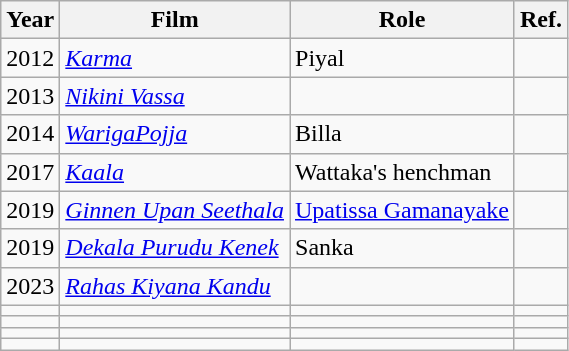<table class="wikitable">
<tr>
<th>Year</th>
<th>Film</th>
<th>Role</th>
<th>Ref.</th>
</tr>
<tr>
<td>2012</td>
<td><em><a href='#'>Karma</a></em></td>
<td>Piyal</td>
<td></td>
</tr>
<tr>
<td>2013</td>
<td><em><a href='#'>Nikini Vassa</a></em></td>
<td></td>
<td></td>
</tr>
<tr>
<td>2014</td>
<td><em><a href='#'>WarigaPojja</a></em></td>
<td>Billa</td>
<td></td>
</tr>
<tr>
<td>2017</td>
<td><em><a href='#'>Kaala</a></em></td>
<td>Wattaka's henchman</td>
<td></td>
</tr>
<tr>
<td>2019</td>
<td><em><a href='#'>Ginnen Upan Seethala</a></em></td>
<td><a href='#'>Upatissa Gamanayake</a></td>
<td></td>
</tr>
<tr>
<td>2019</td>
<td><em><a href='#'>Dekala Purudu Kenek</a></em></td>
<td>Sanka</td>
<td></td>
</tr>
<tr>
<td>2023</td>
<td><em><a href='#'>Rahas Kiyana Kandu</a></em></td>
<td></td>
<td></td>
</tr>
<tr>
<td></td>
<td></td>
<td></td>
<td></td>
</tr>
<tr>
<td></td>
<td></td>
<td></td>
<td></td>
</tr>
<tr>
<td></td>
<td></td>
<td></td>
<td></td>
</tr>
<tr>
<td></td>
<td></td>
<td></td>
<td></td>
</tr>
</table>
